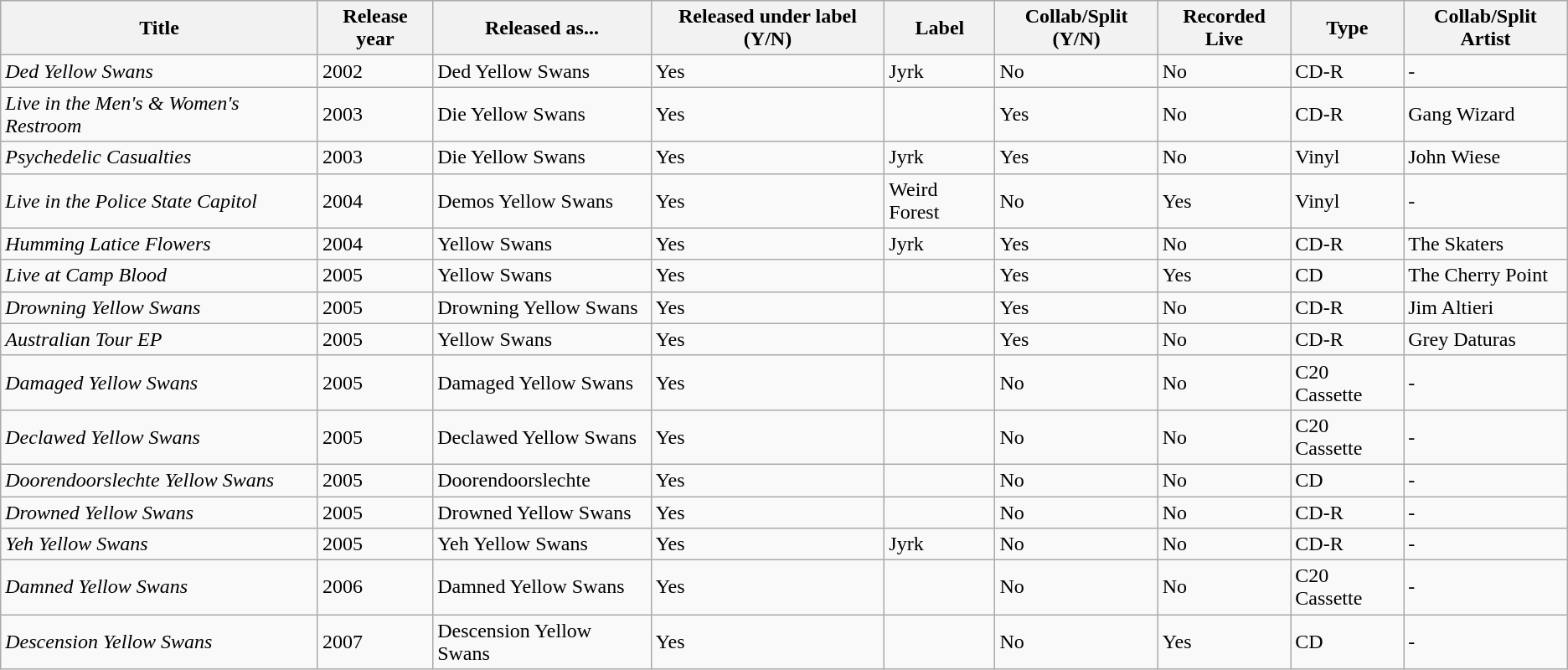<table class="wikitable sortable">
<tr>
<th>Title</th>
<th>Release year</th>
<th>Released as...</th>
<th>Released under label (Y/N)</th>
<th>Label</th>
<th>Collab/Split (Y/N)</th>
<th>Recorded Live</th>
<th>Type</th>
<th>Collab/Split Artist</th>
</tr>
<tr>
<td><em>Ded Yellow Swans</em></td>
<td>2002</td>
<td>Ded Yellow Swans</td>
<td>Yes</td>
<td>Jyrk</td>
<td>No</td>
<td>No</td>
<td>CD-R</td>
<td>-</td>
</tr>
<tr>
<td><em>Live in the Men's & Women's Restroom</em></td>
<td>2003</td>
<td>Die Yellow Swans</td>
<td>Yes</td>
<td></td>
<td>Yes</td>
<td>No</td>
<td>CD-R</td>
<td>Gang Wizard</td>
</tr>
<tr>
<td><em>Psychedelic Casualties</em></td>
<td>2003</td>
<td>Die Yellow Swans</td>
<td>Yes</td>
<td>Jyrk</td>
<td>Yes</td>
<td>No</td>
<td>Vinyl</td>
<td>John Wiese</td>
</tr>
<tr>
<td><em>Live in the Police State Capitol</em></td>
<td>2004</td>
<td>Demos Yellow Swans</td>
<td>Yes</td>
<td>Weird Forest</td>
<td>No</td>
<td>Yes</td>
<td>Vinyl</td>
<td>-</td>
</tr>
<tr>
<td><em>Humming Latice Flowers</em></td>
<td>2004</td>
<td>Yellow Swans</td>
<td>Yes</td>
<td>Jyrk</td>
<td>Yes</td>
<td>No</td>
<td>CD-R</td>
<td>The Skaters</td>
</tr>
<tr>
<td><em>Live at Camp Blood</em></td>
<td>2005</td>
<td>Yellow Swans</td>
<td>Yes</td>
<td></td>
<td>Yes</td>
<td>Yes</td>
<td>CD</td>
<td>The Cherry Point</td>
</tr>
<tr>
<td><em>Drowning Yellow Swans</em></td>
<td>2005</td>
<td>Drowning Yellow Swans</td>
<td>Yes</td>
<td></td>
<td>Yes</td>
<td>No</td>
<td>CD-R</td>
<td>Jim Altieri</td>
</tr>
<tr>
<td><em>Australian Tour EP</em></td>
<td>2005</td>
<td>Yellow Swans</td>
<td>Yes</td>
<td></td>
<td>Yes</td>
<td>No</td>
<td>CD-R</td>
<td>Grey Daturas</td>
</tr>
<tr>
<td><em>Damaged Yellow Swans</em></td>
<td>2005</td>
<td>Damaged Yellow Swans</td>
<td>Yes</td>
<td></td>
<td>No</td>
<td>No</td>
<td>C20 Cassette</td>
<td>-</td>
</tr>
<tr>
<td><em>Declawed Yellow Swans</em></td>
<td>2005</td>
<td>Declawed Yellow Swans</td>
<td>Yes</td>
<td></td>
<td>No</td>
<td>No</td>
<td>C20 Cassette</td>
<td>-</td>
</tr>
<tr>
<td><em>Doorendoorslechte Yellow Swans</em></td>
<td>2005</td>
<td>Doorendoorslechte</td>
<td>Yes</td>
<td></td>
<td>No</td>
<td>No</td>
<td>CD</td>
<td>-</td>
</tr>
<tr>
<td><em>Drowned Yellow Swans</em></td>
<td>2005</td>
<td>Drowned Yellow Swans</td>
<td>Yes</td>
<td></td>
<td>No</td>
<td>No</td>
<td>CD-R</td>
<td>-</td>
</tr>
<tr>
<td><em>Yeh Yellow Swans</em></td>
<td>2005</td>
<td>Yeh Yellow Swans</td>
<td>Yes</td>
<td>Jyrk</td>
<td>No</td>
<td>No</td>
<td>CD-R</td>
<td>-</td>
</tr>
<tr>
<td><em>Damned Yellow Swans</em></td>
<td>2006</td>
<td>Damned Yellow Swans</td>
<td>Yes</td>
<td></td>
<td>No</td>
<td>No</td>
<td>C20 Cassette</td>
<td>-</td>
</tr>
<tr>
<td><em>Descension Yellow Swans</em></td>
<td>2007</td>
<td>Descension Yellow Swans</td>
<td>Yes</td>
<td></td>
<td>No</td>
<td>Yes</td>
<td>CD</td>
<td>-</td>
</tr>
</table>
